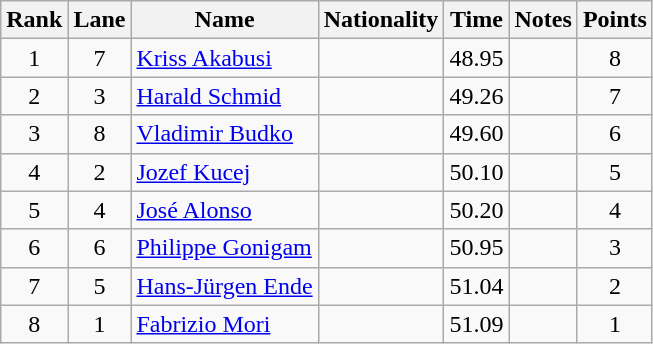<table class="wikitable sortable" style="text-align:center">
<tr>
<th>Rank</th>
<th>Lane</th>
<th>Name</th>
<th>Nationality</th>
<th>Time</th>
<th>Notes</th>
<th>Points</th>
</tr>
<tr>
<td>1</td>
<td>7</td>
<td align=left><a href='#'>Kriss Akabusi</a></td>
<td align=left></td>
<td>48.95</td>
<td></td>
<td>8</td>
</tr>
<tr>
<td>2</td>
<td>3</td>
<td align=left><a href='#'>Harald Schmid</a></td>
<td align=left></td>
<td>49.26</td>
<td></td>
<td>7</td>
</tr>
<tr>
<td>3</td>
<td>8</td>
<td align=left><a href='#'>Vladimir Budko</a></td>
<td align=left></td>
<td>49.60</td>
<td></td>
<td>6</td>
</tr>
<tr>
<td>4</td>
<td>2</td>
<td align=left><a href='#'>Jozef Kucej</a></td>
<td align=left></td>
<td>50.10</td>
<td></td>
<td>5</td>
</tr>
<tr>
<td>5</td>
<td>4</td>
<td align=left><a href='#'>José Alonso</a></td>
<td align=left></td>
<td>50.20</td>
<td></td>
<td>4</td>
</tr>
<tr>
<td>6</td>
<td>6</td>
<td align=left><a href='#'>Philippe Gonigam</a></td>
<td align=left></td>
<td>50.95</td>
<td></td>
<td>3</td>
</tr>
<tr>
<td>7</td>
<td>5</td>
<td align=left><a href='#'>Hans-Jürgen Ende</a></td>
<td align=left></td>
<td>51.04</td>
<td></td>
<td>2</td>
</tr>
<tr>
<td>8</td>
<td>1</td>
<td align=left><a href='#'>Fabrizio Mori</a></td>
<td align=left></td>
<td>51.09</td>
<td></td>
<td>1</td>
</tr>
</table>
